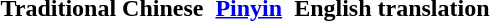<table cellpadding="3">
<tr>
<th>Traditional Chinese</th>
<th><a href='#'>Pinyin</a></th>
<th>English translation</th>
</tr>
<tr style="vertical-align:top">
<td></td>
<td></td>
<td><br></td>
</tr>
</table>
